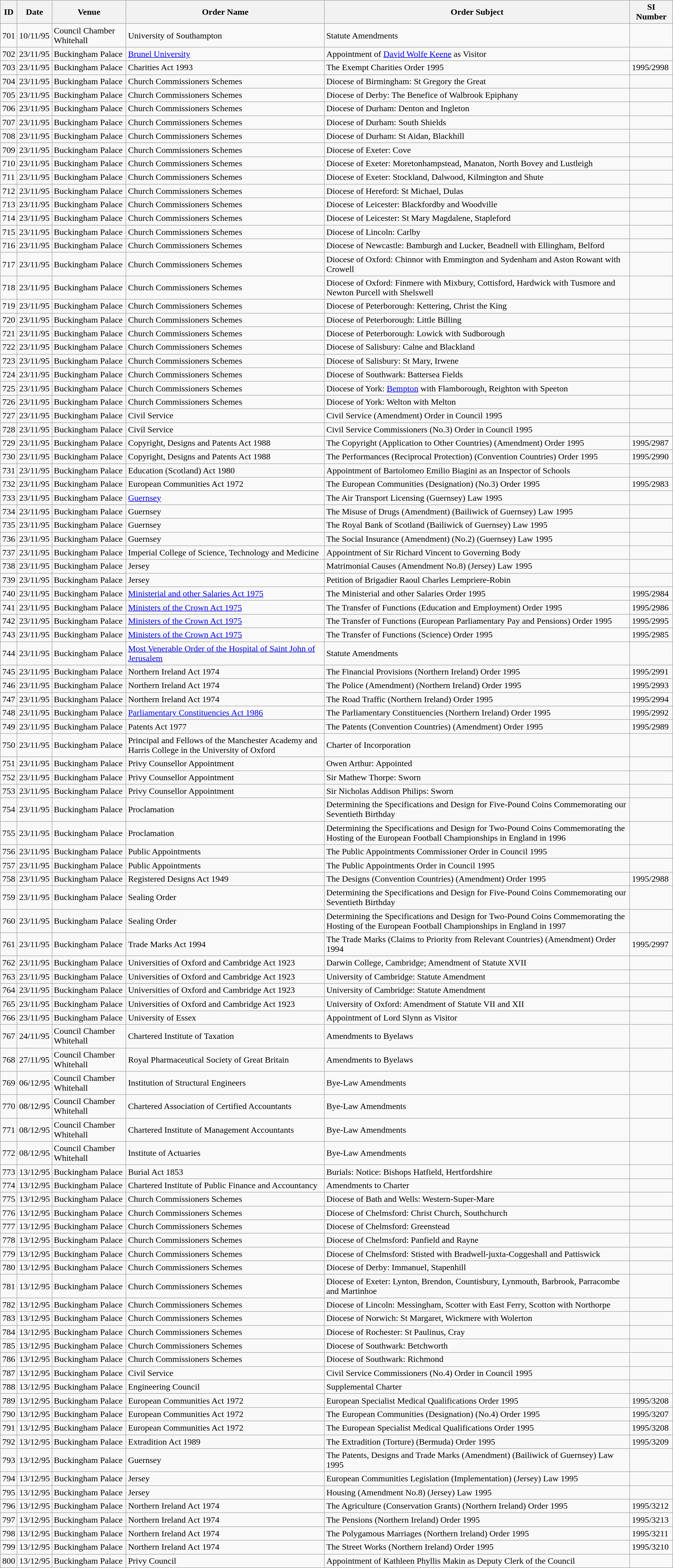<table class="wikitable">
<tr>
<th>ID</th>
<th>Date</th>
<th>Venue</th>
<th>Order Name</th>
<th>Order Subject</th>
<th>SI Number</th>
</tr>
<tr>
<td>701</td>
<td>10/11/95</td>
<td>Council Chamber Whitehall</td>
<td>University of Southampton</td>
<td>Statute Amendments</td>
<td></td>
</tr>
<tr>
<td>702</td>
<td>23/11/95</td>
<td>Buckingham Palace</td>
<td><a href='#'>Brunel University</a></td>
<td>Appointment of <a href='#'>David Wolfe Keene</a> as Visitor</td>
<td></td>
</tr>
<tr>
<td>703</td>
<td>23/11/95</td>
<td>Buckingham Palace</td>
<td>Charities Act 1993</td>
<td>The Exempt Charities Order 1995</td>
<td>1995/2998</td>
</tr>
<tr>
<td>704</td>
<td>23/11/95</td>
<td>Buckingham Palace</td>
<td>Church Commissioners Schemes</td>
<td>Diocese of Birmingham: St Gregory the Great</td>
<td></td>
</tr>
<tr>
<td>705</td>
<td>23/11/95</td>
<td>Buckingham Palace</td>
<td>Church Commissioners Schemes</td>
<td>Diocese of Derby: The Benefice of Walbrook Epiphany</td>
<td></td>
</tr>
<tr>
<td>706</td>
<td>23/11/95</td>
<td>Buckingham Palace</td>
<td>Church Commissioners Schemes</td>
<td>Diocese of Durham: Denton and Ingleton</td>
<td></td>
</tr>
<tr>
<td>707</td>
<td>23/11/95</td>
<td>Buckingham Palace</td>
<td>Church Commissioners Schemes</td>
<td>Diocese of Durham: South Shields</td>
<td></td>
</tr>
<tr>
<td>708</td>
<td>23/11/95</td>
<td>Buckingham Palace</td>
<td>Church Commissioners Schemes</td>
<td>Diocese of Durham: St Aidan, Blackhill</td>
<td></td>
</tr>
<tr>
<td>709</td>
<td>23/11/95</td>
<td>Buckingham Palace</td>
<td>Church Commissioners Schemes</td>
<td>Diocese of Exeter: Cove</td>
<td></td>
</tr>
<tr>
<td>710</td>
<td>23/11/95</td>
<td>Buckingham Palace</td>
<td>Church Commissioners Schemes</td>
<td>Diocese of Exeter: Moretonhampstead, Manaton, North Bovey and Lustleigh</td>
<td></td>
</tr>
<tr>
<td>711</td>
<td>23/11/95</td>
<td>Buckingham Palace</td>
<td>Church Commissioners Schemes</td>
<td>Diocese of Exeter: Stockland, Dalwood, Kilmington and Shute</td>
<td></td>
</tr>
<tr>
<td>712</td>
<td>23/11/95</td>
<td>Buckingham Palace</td>
<td>Church Commissioners Schemes</td>
<td>Diocese of Hereford: St Michael, Dulas</td>
<td></td>
</tr>
<tr>
<td>713</td>
<td>23/11/95</td>
<td>Buckingham Palace</td>
<td>Church Commissioners Schemes</td>
<td>Diocese of Leicester: Blackfordby and Woodville</td>
<td></td>
</tr>
<tr>
<td>714</td>
<td>23/11/95</td>
<td>Buckingham Palace</td>
<td>Church Commissioners Schemes</td>
<td>Diocese of Leicester: St Mary Magdalene, Stapleford</td>
<td></td>
</tr>
<tr>
<td>715</td>
<td>23/11/95</td>
<td>Buckingham Palace</td>
<td>Church Commissioners Schemes</td>
<td>Diocese of Lincoln: Carlby</td>
<td></td>
</tr>
<tr>
<td>716</td>
<td>23/11/95</td>
<td>Buckingham Palace</td>
<td>Church Commissioners Schemes</td>
<td>Diocese of Newcastle: Bamburgh and Lucker, Beadnell with Ellingham, Belford</td>
<td></td>
</tr>
<tr>
<td>717</td>
<td>23/11/95</td>
<td>Buckingham Palace</td>
<td>Church Commissioners Schemes</td>
<td>Diocese of Oxford: Chinnor with Emmington and Sydenham and Aston Rowant with Crowell</td>
<td></td>
</tr>
<tr>
<td>718</td>
<td>23/11/95</td>
<td>Buckingham Palace</td>
<td>Church Commissioners Schemes</td>
<td>Diocese of Oxford: Finmere with Mixbury, Cottisford, Hardwick with Tusmore and Newton Purcell with Shelswell</td>
<td></td>
</tr>
<tr>
<td>719</td>
<td>23/11/95</td>
<td>Buckingham Palace</td>
<td>Church Commissioners Schemes</td>
<td>Diocese of Peterborough: Kettering, Christ the King</td>
<td></td>
</tr>
<tr>
<td>720</td>
<td>23/11/95</td>
<td>Buckingham Palace</td>
<td>Church Commissioners Schemes</td>
<td>Diocese of Peterborough: Little Billing</td>
<td></td>
</tr>
<tr>
<td>721</td>
<td>23/11/95</td>
<td>Buckingham Palace</td>
<td>Church Commissioners Schemes</td>
<td>Diocese of Peterborough: Lowick with Sudborough</td>
<td></td>
</tr>
<tr>
<td>722</td>
<td>23/11/95</td>
<td>Buckingham Palace</td>
<td>Church Commissioners Schemes</td>
<td>Diocese of Salisbury: Calne and Blackland</td>
<td></td>
</tr>
<tr>
<td>723</td>
<td>23/11/95</td>
<td>Buckingham Palace</td>
<td>Church Commissioners Schemes</td>
<td>Diocese of Salisbury: St Mary, Irwene</td>
<td></td>
</tr>
<tr>
<td>724</td>
<td>23/11/95</td>
<td>Buckingham Palace</td>
<td>Church Commissioners Schemes</td>
<td>Diocese of Southwark: Battersea Fields</td>
<td></td>
</tr>
<tr>
<td>725</td>
<td>23/11/95</td>
<td>Buckingham Palace</td>
<td>Church Commissioners Schemes</td>
<td>Diocese of York: <a href='#'>Bempton</a> with Flamborough, Reighton with Speeton</td>
<td></td>
</tr>
<tr>
<td>726</td>
<td>23/11/95</td>
<td>Buckingham Palace</td>
<td>Church Commissioners Schemes</td>
<td>Diocese of York: Welton with Melton</td>
<td></td>
</tr>
<tr>
<td>727</td>
<td>23/11/95</td>
<td>Buckingham Palace</td>
<td>Civil Service</td>
<td>Civil Service (Amendment) Order in Council 1995</td>
<td></td>
</tr>
<tr>
<td>728</td>
<td>23/11/95</td>
<td>Buckingham Palace</td>
<td>Civil Service</td>
<td>Civil Service Commissioners (No.3) Order in Council 1995</td>
<td></td>
</tr>
<tr>
<td>729</td>
<td>23/11/95</td>
<td>Buckingham Palace</td>
<td>Copyright, Designs and Patents Act 1988</td>
<td>The Copyright (Application to Other Countries) (Amendment) Order 1995</td>
<td>1995/2987</td>
</tr>
<tr>
<td>730</td>
<td>23/11/95</td>
<td>Buckingham Palace</td>
<td>Copyright, Designs and Patents Act 1988</td>
<td>The Performances (Reciprocal Protection) (Convention Countries) Order 1995</td>
<td>1995/2990</td>
</tr>
<tr>
<td>731</td>
<td>23/11/95</td>
<td>Buckingham Palace</td>
<td>Education (Scotland) Act 1980</td>
<td>Appointment of Bartolomeo Emilio Biagini as an Inspector of Schools</td>
<td></td>
</tr>
<tr>
<td>732</td>
<td>23/11/95</td>
<td>Buckingham Palace</td>
<td>European Communities Act 1972</td>
<td>The European Communities (Designation) (No.3) Order 1995</td>
<td>1995/2983</td>
</tr>
<tr>
<td>733</td>
<td>23/11/95</td>
<td>Buckingham Palace</td>
<td><a href='#'>Guernsey</a></td>
<td>The Air Transport Licensing (Guernsey) Law 1995</td>
<td></td>
</tr>
<tr>
<td>734</td>
<td>23/11/95</td>
<td>Buckingham Palace</td>
<td>Guernsey</td>
<td>The Misuse of Drugs (Amendment) (Bailiwick of Guernsey) Law 1995</td>
<td></td>
</tr>
<tr>
<td>735</td>
<td>23/11/95</td>
<td>Buckingham Palace</td>
<td>Guernsey</td>
<td>The Royal Bank of Scotland (Bailiwick of Guernsey) Law 1995</td>
<td></td>
</tr>
<tr>
<td>736</td>
<td>23/11/95</td>
<td>Buckingham Palace</td>
<td>Guernsey</td>
<td>The Social Insurance (Amendment) (No.2) (Guernsey) Law 1995</td>
<td></td>
</tr>
<tr>
<td>737</td>
<td>23/11/95</td>
<td>Buckingham Palace</td>
<td>Imperial College of Science, Technology and Medicine</td>
<td>Appointment of Sir Richard Vincent to Governing Body</td>
<td></td>
</tr>
<tr>
<td>738</td>
<td>23/11/95</td>
<td>Buckingham Palace</td>
<td>Jersey</td>
<td>Matrimonial Causes (Amendment No.8) (Jersey) Law 1995</td>
<td></td>
</tr>
<tr>
<td>739</td>
<td>23/11/95</td>
<td>Buckingham Palace</td>
<td>Jersey</td>
<td>Petition of Brigadier Raoul Charles Lempriere-Robin</td>
<td></td>
</tr>
<tr>
<td>740</td>
<td>23/11/95</td>
<td>Buckingham Palace</td>
<td><a href='#'>Ministerial and other Salaries Act 1975</a></td>
<td>The Ministerial and other Salaries Order 1995</td>
<td>1995/2984</td>
</tr>
<tr>
<td>741</td>
<td>23/11/95</td>
<td>Buckingham Palace</td>
<td><a href='#'>Ministers of the Crown Act 1975</a></td>
<td>The Transfer of Functions (Education and Employment) Order 1995</td>
<td>1995/2986</td>
</tr>
<tr>
<td>742</td>
<td>23/11/95</td>
<td>Buckingham Palace</td>
<td><a href='#'>Ministers of the Crown Act 1975</a></td>
<td>The Transfer of Functions (European Parliamentary Pay and Pensions) Order 1995</td>
<td>1995/2995</td>
</tr>
<tr>
<td>743</td>
<td>23/11/95</td>
<td>Buckingham Palace</td>
<td><a href='#'>Ministers of the Crown Act 1975</a></td>
<td>The Transfer of Functions (Science) Order 1995</td>
<td>1995/2985</td>
</tr>
<tr>
<td>744</td>
<td>23/11/95</td>
<td>Buckingham Palace</td>
<td><a href='#'>Most Venerable Order of the Hospital of Saint John of Jerusalem</a></td>
<td>Statute Amendments</td>
<td></td>
</tr>
<tr>
<td>745</td>
<td>23/11/95</td>
<td>Buckingham Palace</td>
<td>Northern Ireland Act 1974</td>
<td>The Financial Provisions (Northern Ireland) Order 1995</td>
<td>1995/2991</td>
</tr>
<tr>
<td>746</td>
<td>23/11/95</td>
<td>Buckingham Palace</td>
<td>Northern Ireland Act 1974</td>
<td>The Police (Amendment) (Northern Ireland) Order 1995</td>
<td>1995/2993</td>
</tr>
<tr>
<td>747</td>
<td>23/11/95</td>
<td>Buckingham Palace</td>
<td>Northern Ireland Act 1974</td>
<td>The Road Traffic (Northern Ireland) Order 1995</td>
<td>1995/2994</td>
</tr>
<tr>
<td>748</td>
<td>23/11/95</td>
<td>Buckingham Palace</td>
<td><a href='#'>Parliamentary Constituencies Act 1986</a></td>
<td>The Parliamentary Constituencies (Northern Ireland) Order 1995</td>
<td>1995/2992</td>
</tr>
<tr>
<td>749</td>
<td>23/11/95</td>
<td>Buckingham Palace</td>
<td>Patents Act 1977</td>
<td>The Patents (Convention Countries) (Amendment) Order 1995</td>
<td>1995/2989</td>
</tr>
<tr>
<td>750</td>
<td>23/11/95</td>
<td>Buckingham Palace</td>
<td>Principal and Fellows of the Manchester Academy and Harris College in the University of Oxford</td>
<td>Charter of Incorporation</td>
<td></td>
</tr>
<tr>
<td>751</td>
<td>23/11/95</td>
<td>Buckingham Palace</td>
<td>Privy Counsellor Appointment</td>
<td>Owen Arthur: Appointed</td>
<td></td>
</tr>
<tr>
<td>752</td>
<td>23/11/95</td>
<td>Buckingham Palace</td>
<td>Privy Counsellor Appointment</td>
<td>Sir Mathew Thorpe: Sworn</td>
<td></td>
</tr>
<tr>
<td>753</td>
<td>23/11/95</td>
<td>Buckingham Palace</td>
<td>Privy Counsellor Appointment</td>
<td>Sir Nicholas Addison Philips: Sworn</td>
<td></td>
</tr>
<tr>
<td>754</td>
<td>23/11/95</td>
<td>Buckingham Palace</td>
<td>Proclamation</td>
<td>Determining the Specifications and Design for Five-Pound Coins Commemorating our Seventieth Birthday</td>
<td></td>
</tr>
<tr>
<td>755</td>
<td>23/11/95</td>
<td>Buckingham Palace</td>
<td>Proclamation</td>
<td>Determining the Specifications and Design for Two-Pound Coins Commemorating the Hosting of the European Football Championships in England in 1996</td>
<td></td>
</tr>
<tr>
<td>756</td>
<td>23/11/95</td>
<td>Buckingham Palace</td>
<td>Public Appointments</td>
<td>The Public Appointments Commissioner Order in Council 1995</td>
<td></td>
</tr>
<tr>
<td>757</td>
<td>23/11/95</td>
<td>Buckingham Palace</td>
<td>Public Appointments</td>
<td>The Public Appointments Order in Council 1995</td>
<td></td>
</tr>
<tr>
<td>758</td>
<td>23/11/95</td>
<td>Buckingham Palace</td>
<td>Registered Designs Act 1949</td>
<td>The Designs (Convention Countries) (Amendment) Order 1995</td>
<td>1995/2988</td>
</tr>
<tr>
<td>759</td>
<td>23/11/95</td>
<td>Buckingham Palace</td>
<td>Sealing Order</td>
<td>Determining the  Specifications and Design for Five-Pound Coins Commemorating our Seventieth Birthday</td>
<td></td>
</tr>
<tr>
<td>760</td>
<td>23/11/95</td>
<td>Buckingham Palace</td>
<td>Sealing Order</td>
<td>Determining the Specifications and Design for Two-Pound Coins Commemorating the Hosting of the European Football Championships in England in 1997</td>
<td></td>
</tr>
<tr>
<td>761</td>
<td>23/11/95</td>
<td>Buckingham Palace</td>
<td>Trade Marks Act 1994</td>
<td>The Trade Marks (Claims to Priority from Relevant Countries) (Amendment) Order 1994</td>
<td>1995/2997</td>
</tr>
<tr>
<td>762</td>
<td>23/11/95</td>
<td>Buckingham Palace</td>
<td>Universities of Oxford and Cambridge Act 1923</td>
<td>Darwin College, Cambridge; Amendment of Statute XVII</td>
<td></td>
</tr>
<tr>
<td>763</td>
<td>23/11/95</td>
<td>Buckingham Palace</td>
<td>Universities of Oxford and Cambridge Act 1923</td>
<td>University of Cambridge: Statute Amendment</td>
<td></td>
</tr>
<tr>
<td>764</td>
<td>23/11/95</td>
<td>Buckingham Palace</td>
<td>Universities of Oxford and Cambridge Act 1923</td>
<td>University of Cambridge: Statute Amendment</td>
<td></td>
</tr>
<tr>
<td>765</td>
<td>23/11/95</td>
<td>Buckingham Palace</td>
<td>Universities of Oxford and Cambridge Act 1923</td>
<td>University of Oxford: Amendment of Statute VII and XII</td>
<td></td>
</tr>
<tr>
<td>766</td>
<td>23/11/95</td>
<td>Buckingham Palace</td>
<td>University of Essex</td>
<td>Appointment of Lord Slynn as Visitor</td>
<td></td>
</tr>
<tr>
<td>767</td>
<td>24/11/95</td>
<td>Council Chamber Whitehall</td>
<td>Chartered Institute of Taxation</td>
<td>Amendments to Byelaws</td>
<td></td>
</tr>
<tr>
<td>768</td>
<td>27/11/95</td>
<td>Council Chamber Whitehall</td>
<td>Royal Pharmaceutical Society of Great Britain</td>
<td>Amendments to Byelaws</td>
<td></td>
</tr>
<tr>
<td>769</td>
<td>06/12/95</td>
<td>Council Chamber Whitehall</td>
<td>Institution of Structural Engineers</td>
<td>Bye-Law Amendments</td>
<td></td>
</tr>
<tr>
<td>770</td>
<td>08/12/95</td>
<td>Council Chamber Whitehall</td>
<td>Chartered Association of Certified Accountants</td>
<td>Bye-Law Amendments</td>
<td></td>
</tr>
<tr>
<td>771</td>
<td>08/12/95</td>
<td>Council Chamber Whitehall</td>
<td>Chartered Institute of Management Accountants</td>
<td>Bye-Law Amendments</td>
<td></td>
</tr>
<tr>
<td>772</td>
<td>08/12/95</td>
<td>Council Chamber Whitehall</td>
<td>Institute of Actuaries</td>
<td>Bye-Law Amendments</td>
<td></td>
</tr>
<tr>
<td>773</td>
<td>13/12/95</td>
<td>Buckingham Palace</td>
<td>Burial Act 1853</td>
<td>Burials: Notice: Bishops Hatfield, Hertfordshire</td>
<td></td>
</tr>
<tr>
<td>774</td>
<td>13/12/95</td>
<td>Buckingham Palace</td>
<td>Chartered Institute of Public Finance and Accountancy</td>
<td>Amendments to Charter</td>
<td></td>
</tr>
<tr>
<td>775</td>
<td>13/12/95</td>
<td>Buckingham Palace</td>
<td>Church Commissioners Schemes</td>
<td>Diocese of Bath and Wells: Western-Super-Mare</td>
<td></td>
</tr>
<tr>
<td>776</td>
<td>13/12/95</td>
<td>Buckingham Palace</td>
<td>Church Commissioners Schemes</td>
<td>Diocese of Chelmsford: Christ Church, Southchurch</td>
<td></td>
</tr>
<tr>
<td>777</td>
<td>13/12/95</td>
<td>Buckingham Palace</td>
<td>Church Commissioners Schemes</td>
<td>Diocese of Chelmsford: Greenstead</td>
<td></td>
</tr>
<tr>
<td>778</td>
<td>13/12/95</td>
<td>Buckingham Palace</td>
<td>Church Commissioners Schemes</td>
<td>Diocese of Chelmsford: Panfield and Rayne</td>
<td></td>
</tr>
<tr>
<td>779</td>
<td>13/12/95</td>
<td>Buckingham Palace</td>
<td>Church Commissioners Schemes</td>
<td>Diocese of Chelmsford: Stisted with Bradwell-juxta-Coggeshall and Pattiswick</td>
<td></td>
</tr>
<tr>
<td>780</td>
<td>13/12/95</td>
<td>Buckingham Palace</td>
<td>Church Commissioners Schemes</td>
<td>Diocese of Derby: Immanuel, Stapenhill</td>
<td></td>
</tr>
<tr>
<td>781</td>
<td>13/12/95</td>
<td>Buckingham Palace</td>
<td>Church Commissioners Schemes</td>
<td>Diocese of Exeter: Lynton, Brendon, Countisbury, Lynmouth, Barbrook, Parracombe and Martinhoe</td>
<td></td>
</tr>
<tr>
<td>782</td>
<td>13/12/95</td>
<td>Buckingham Palace</td>
<td>Church Commissioners Schemes</td>
<td>Diocese of Lincoln: Messingham, Scotter with East Ferry, Scotton with Northorpe</td>
<td></td>
</tr>
<tr>
<td>783</td>
<td>13/12/95</td>
<td>Buckingham Palace</td>
<td>Church Commissioners Schemes</td>
<td>Diocese of Norwich: St Margaret, Wickmere with Wolerton</td>
<td></td>
</tr>
<tr>
<td>784</td>
<td>13/12/95</td>
<td>Buckingham Palace</td>
<td>Church Commissioners Schemes</td>
<td>Diocese of Rochester: St Paulinus, Cray</td>
<td></td>
</tr>
<tr>
<td>785</td>
<td>13/12/95</td>
<td>Buckingham Palace</td>
<td>Church Commissioners Schemes</td>
<td>Diocese of Southwark: Betchworth</td>
<td></td>
</tr>
<tr>
<td>786</td>
<td>13/12/95</td>
<td>Buckingham Palace</td>
<td>Church Commissioners Schemes</td>
<td>Diocese of Southwark: Richmond</td>
<td></td>
</tr>
<tr>
<td>787</td>
<td>13/12/95</td>
<td>Buckingham Palace</td>
<td>Civil Service</td>
<td>Civil Service Commissioners (No.4) Order in Council 1995</td>
<td></td>
</tr>
<tr>
<td>788</td>
<td>13/12/95</td>
<td>Buckingham Palace</td>
<td>Engineering Council</td>
<td>Supplemental Charter</td>
<td></td>
</tr>
<tr>
<td>789</td>
<td>13/12/95</td>
<td>Buckingham Palace</td>
<td>European Communities Act 1972</td>
<td>European Specialist Medical Qualifications Order 1995</td>
<td>1995/3208</td>
</tr>
<tr>
<td>790</td>
<td>13/12/95</td>
<td>Buckingham Palace</td>
<td>European Communities Act 1972</td>
<td>The European Communities (Designation) (No.4) Order 1995</td>
<td>1995/3207</td>
</tr>
<tr>
<td>791</td>
<td>13/12/95</td>
<td>Buckingham Palace</td>
<td>European Communities Act 1972</td>
<td>The European Specialist Medical Qualifications Order 1995</td>
<td>1995/3208</td>
</tr>
<tr>
<td>792</td>
<td>13/12/95</td>
<td>Buckingham Palace</td>
<td>Extradition Act 1989</td>
<td>The Extradition (Torture) (Bermuda) Order 1995</td>
<td>1995/3209</td>
</tr>
<tr>
<td>793</td>
<td>13/12/95</td>
<td>Buckingham Palace</td>
<td>Guernsey</td>
<td>The Patents, Designs and Trade Marks (Amendment) (Bailiwick of Guernsey) Law 1995</td>
<td></td>
</tr>
<tr>
<td>794</td>
<td>13/12/95</td>
<td>Buckingham Palace</td>
<td>Jersey</td>
<td>European Communities Legislation (Implementation) (Jersey) Law 1995</td>
<td></td>
</tr>
<tr>
<td>795</td>
<td>13/12/95</td>
<td>Buckingham Palace</td>
<td>Jersey</td>
<td>Housing (Amendment No.8) (Jersey) Law 1995</td>
<td></td>
</tr>
<tr>
<td>796</td>
<td>13/12/95</td>
<td>Buckingham Palace</td>
<td>Northern Ireland Act 1974</td>
<td>The Agriculture (Conservation Grants) (Northern Ireland) Order 1995</td>
<td>1995/3212</td>
</tr>
<tr>
<td>797</td>
<td>13/12/95</td>
<td>Buckingham Palace</td>
<td>Northern Ireland Act 1974</td>
<td>The Pensions (Northern Ireland) Order 1995</td>
<td>1995/3213</td>
</tr>
<tr>
<td>798</td>
<td>13/12/95</td>
<td>Buckingham Palace</td>
<td>Northern Ireland Act 1974</td>
<td>The Polygamous Marriages (Northern Ireland) Order 1995</td>
<td>1995/3211</td>
</tr>
<tr>
<td>799</td>
<td>13/12/95</td>
<td>Buckingham Palace</td>
<td>Northern Ireland Act 1974</td>
<td>The Street Works (Northern Ireland) Order 1995</td>
<td>1995/3210</td>
</tr>
<tr>
<td>800</td>
<td>13/12/95</td>
<td>Buckingham Palace</td>
<td>Privy Council</td>
<td>Appointment of Kathleen Phyllis Makin as Deputy Clerk of the Council</td>
<td></td>
</tr>
</table>
